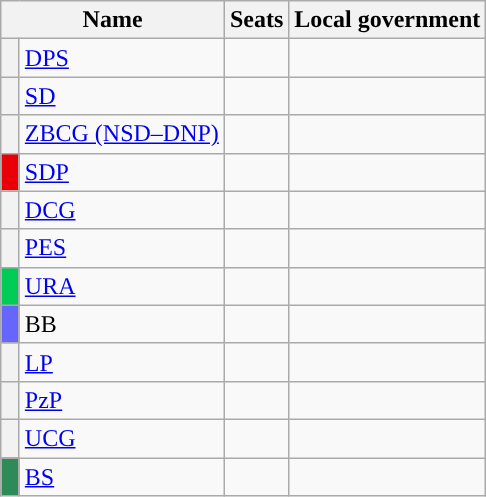<table class="wikitable">
<tr>
<th colspan=2>Name</th>
<th>Seats</th>
<th>Local government</th>
</tr>
<tr>
<th style="background-color: "></th>
<td><a href='#'>DPS</a></td>
<td></td>
<td></td>
</tr>
<tr>
<th style="background:"></th>
<td><a href='#'>SD</a></td>
<td></td>
<td></td>
</tr>
<tr>
<th style="background-color:"></th>
<td><a href='#'>ZBCG (NSD–DNP)</a></td>
<td></td>
<td></td>
</tr>
<tr>
<th style="background-color: #e90007;"></th>
<td><a href='#'>SDP</a></td>
<td></td>
<td></td>
</tr>
<tr>
<th style="background:"></th>
<td><a href='#'>DCG</a></td>
<td></td>
<td></td>
</tr>
<tr>
<th style="background:"></th>
<td><a href='#'>PES</a></td>
<td></td>
<td></td>
</tr>
<tr>
<th style="background-color: #00cc55;"></th>
<td><a href='#'>URA</a></td>
<td></td>
<td></td>
</tr>
<tr>
<th style="width:5px; background:#6666FF;"></th>
<td>BB</td>
<td></td>
<td></td>
</tr>
<tr>
<th style="background-color: "></th>
<td><a href='#'>LP</a></td>
<td></td>
<td></td>
</tr>
<tr>
<th style="background-color:"></th>
<td><a href='#'>PzP</a></td>
<td></td>
<td></td>
</tr>
<tr>
<th style="background:"></th>
<td><a href='#'>UCG</a></td>
<td></td>
<td></td>
</tr>
<tr>
<th style="background-color: #2E8B57;"></th>
<td><a href='#'>BS</a></td>
<td></td>
<td></td>
</tr>
</table>
